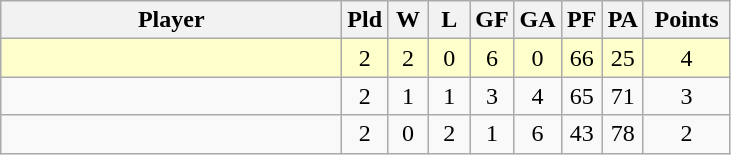<table class=wikitable style="text-align:center;">
<tr>
<th width=220>Player</th>
<th width=20>Pld</th>
<th width=20>W</th>
<th width=20>L</th>
<th width=20>GF</th>
<th width=20>GA</th>
<th width=20>PF</th>
<th width=20>PA</th>
<th width=50>Points</th>
</tr>
<tr bgcolor=#ffffcc>
<td style="text-align:left;"></td>
<td>2</td>
<td>2</td>
<td>0</td>
<td>6</td>
<td>0</td>
<td>66</td>
<td>25</td>
<td>4</td>
</tr>
<tr>
<td style="text-align:left;"></td>
<td>2</td>
<td>1</td>
<td>1</td>
<td>3</td>
<td>4</td>
<td>65</td>
<td>71</td>
<td>3</td>
</tr>
<tr>
<td style="text-align:left;"></td>
<td>2</td>
<td>0</td>
<td>2</td>
<td>1</td>
<td>6</td>
<td>43</td>
<td>78</td>
<td>2</td>
</tr>
</table>
